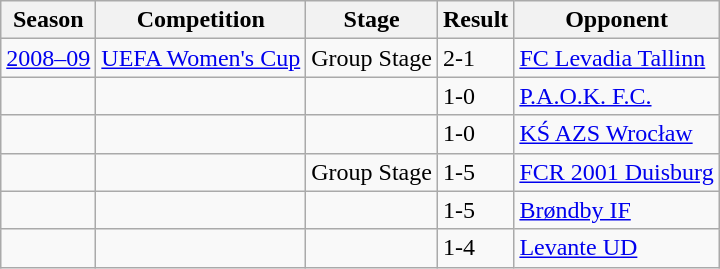<table class="wikitable">
<tr>
<th>Season</th>
<th>Competition</th>
<th>Stage</th>
<th>Result</th>
<th>Opponent</th>
</tr>
<tr>
<td><a href='#'>2008–09</a></td>
<td><a href='#'>UEFA Women's Cup</a></td>
<td>Group Stage</td>
<td>2-1</td>
<td> <a href='#'>FC Levadia Tallinn</a></td>
</tr>
<tr>
<td></td>
<td></td>
<td></td>
<td>1-0</td>
<td> <a href='#'>P.A.O.K. F.C.</a></td>
</tr>
<tr>
<td></td>
<td></td>
<td></td>
<td>1-0</td>
<td> <a href='#'>KŚ AZS Wrocław</a></td>
</tr>
<tr>
<td></td>
<td></td>
<td>Group Stage</td>
<td>1-5</td>
<td> <a href='#'>FCR 2001 Duisburg</a></td>
</tr>
<tr>
<td></td>
<td></td>
<td></td>
<td>1-5</td>
<td> <a href='#'>Brøndby IF</a></td>
</tr>
<tr>
<td></td>
<td></td>
<td></td>
<td>1-4</td>
<td> <a href='#'>Levante UD</a></td>
</tr>
</table>
